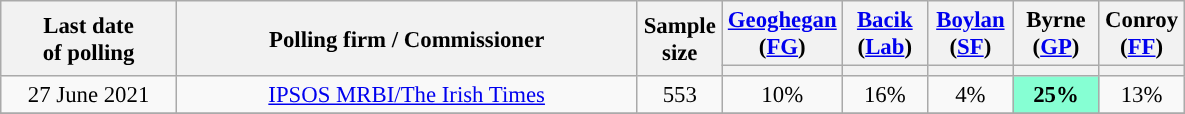<table class="wikitable sortable collapsible" style="text-align:center;font-size:95%;">
<tr style="height:42px;">
<th rowspan="2" style="width:110px;">Last date<br>of polling</th>
<th rowspan="2" style="width:300px;">Polling firm / Commissioner</th>
<th rowspan="2" class="unsortable" style="width:50px;">Sample<br>size</th>
<th class="unsortable" style="width:50px;"><a href='#'>Geoghegan</a> (<a href='#'>FG</a>)</th>
<th class="unsortable" style="width:50px;"><a href='#'>Bacik</a> (<a href='#'>Lab</a>)</th>
<th class="unsortable" style="width:50px;"><a href='#'>Boylan</a> (<a href='#'>SF</a>)</th>
<th class="unsortable" style="width:50px;">Byrne (<a href='#'>GP</a>)</th>
<th class="unsortable" style="width:50px;">Conroy (<a href='#'>FF</a>)</th>
</tr>
<tr>
<th style="color:inherit;background:"></th>
<th style="color:inherit;background:"></th>
<th style="color:inherit;background:"></th>
<th style="color:inherit;background:"></th>
<th style="color:inherit;background:"></th>
</tr>
<tr>
<td>27 June 2021</td>
<td data-sort-value="RedC1"><a href='#'>IPSOS MRBI/The Irish Times</a></td>
<td>553</td>
<td>10%</td>
<td>16%</td>
<td>4%</td>
<td style="background:#86ffd3"><strong>25%</strong></td>
<td>13%</td>
</tr>
<tr>
</tr>
</table>
